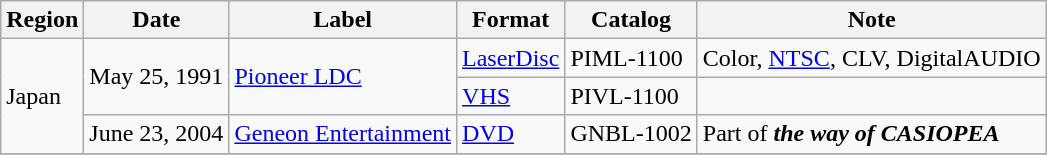<table class="wikitable sortable">
<tr>
<th>Region</th>
<th>Date</th>
<th>Label</th>
<th>Format</th>
<th>Catalog</th>
<th>Note</th>
</tr>
<tr>
<td rowspan="3">Japan</td>
<td rowspan="2">May 25, 1991</td>
<td rowspan="2"><a href='#'>Pioneer LDC</a></td>
<td><a href='#'>LaserDisc</a></td>
<td>PIML-1100</td>
<td>Color, <a href='#'>NTSC</a>, CLV, DigitalAUDIO</td>
</tr>
<tr>
<td><a href='#'>VHS</a></td>
<td>PIVL-1100</td>
<td></td>
</tr>
<tr>
<td>June 23, 2004</td>
<td><a href='#'>Geneon Entertainment</a></td>
<td><a href='#'>DVD</a></td>
<td>GNBL-1002</td>
<td>Part of <strong><em>the way of CASIOPEA</em></strong></td>
</tr>
<tr>
</tr>
</table>
